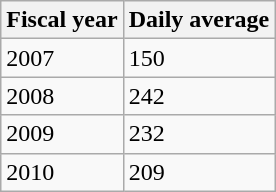<table class="wikitable">
<tr>
<th>Fiscal year</th>
<th>Daily average</th>
</tr>
<tr>
<td>2007</td>
<td>150</td>
</tr>
<tr>
<td>2008</td>
<td>242</td>
</tr>
<tr>
<td>2009</td>
<td>232</td>
</tr>
<tr>
<td>2010</td>
<td>209</td>
</tr>
</table>
